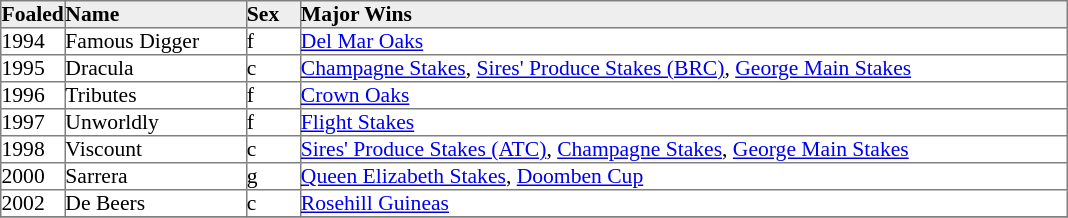<table border="1" cellpadding="0" style="border-collapse: collapse; font-size:90%">
<tr bgcolor="#eeeeee">
<td width="35px"><strong>Foaled</strong></td>
<td width="120px"><strong>Name</strong></td>
<td width="35px"><strong>Sex</strong></td>
<td width="510px"><strong>Major Wins</strong></td>
</tr>
<tr>
<td>1994</td>
<td>Famous Digger</td>
<td>f</td>
<td><a href='#'>Del Mar Oaks</a></td>
</tr>
<tr>
<td>1995</td>
<td>Dracula</td>
<td>c</td>
<td><a href='#'>Champagne Stakes</a>, <a href='#'>Sires' Produce Stakes (BRC)</a>, <a href='#'>George Main Stakes</a></td>
</tr>
<tr>
<td>1996</td>
<td>Tributes</td>
<td>f</td>
<td><a href='#'>Crown Oaks</a></td>
</tr>
<tr>
<td>1997</td>
<td>Unworldly</td>
<td>f</td>
<td><a href='#'>Flight Stakes</a></td>
</tr>
<tr>
<td>1998</td>
<td>Viscount</td>
<td>c</td>
<td><a href='#'>Sires' Produce Stakes (ATC)</a>, <a href='#'>Champagne Stakes</a>, <a href='#'>George Main Stakes</a></td>
</tr>
<tr>
<td>2000</td>
<td>Sarrera</td>
<td>g</td>
<td><a href='#'>Queen Elizabeth Stakes</a>, <a href='#'>Doomben Cup</a></td>
</tr>
<tr>
<td>2002</td>
<td>De Beers</td>
<td>c</td>
<td><a href='#'>Rosehill Guineas</a></td>
</tr>
<tr>
</tr>
</table>
